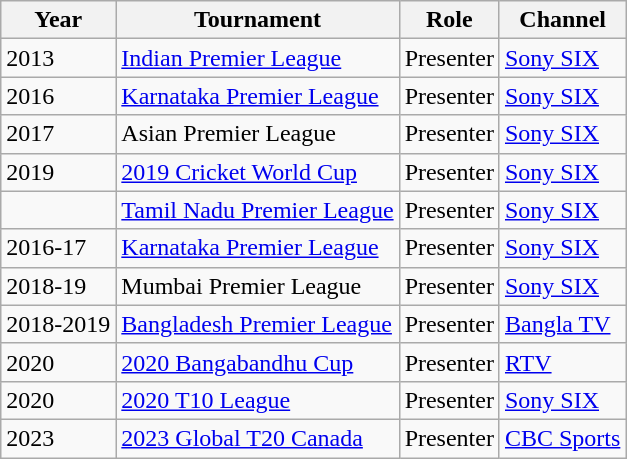<table class="wikitable">
<tr>
<th>Year</th>
<th>Tournament</th>
<th>Role</th>
<th>Channel</th>
</tr>
<tr>
<td>2013</td>
<td><a href='#'>Indian Premier League</a></td>
<td>Presenter</td>
<td><a href='#'>Sony SIX</a></td>
</tr>
<tr>
<td>2016</td>
<td><a href='#'>Karnataka Premier League</a></td>
<td>Presenter</td>
<td><a href='#'>Sony SIX</a></td>
</tr>
<tr>
<td>2017</td>
<td>Asian Premier League</td>
<td>Presenter</td>
<td><a href='#'>Sony SIX</a></td>
</tr>
<tr>
<td>2019</td>
<td><a href='#'>2019 Cricket World Cup</a></td>
<td>Presenter</td>
<td><a href='#'>Sony SIX</a></td>
</tr>
<tr>
<td></td>
<td><a href='#'>Tamil Nadu Premier League</a></td>
<td>Presenter</td>
<td><a href='#'>Sony SIX</a></td>
</tr>
<tr>
<td>2016-17</td>
<td><a href='#'>Karnataka Premier League</a></td>
<td>Presenter</td>
<td><a href='#'>Sony SIX</a></td>
</tr>
<tr>
<td>2018-19</td>
<td>Mumbai Premier League</td>
<td>Presenter</td>
<td><a href='#'>Sony SIX</a></td>
</tr>
<tr>
<td>2018-2019</td>
<td><a href='#'>Bangladesh Premier League</a></td>
<td>Presenter</td>
<td><a href='#'>Bangla TV</a></td>
</tr>
<tr>
<td>2020</td>
<td><a href='#'>2020 Bangabandhu Cup</a></td>
<td>Presenter</td>
<td><a href='#'>RTV</a></td>
</tr>
<tr>
<td>2020</td>
<td><a href='#'>2020 T10 League</a></td>
<td>Presenter</td>
<td><a href='#'>Sony SIX</a></td>
</tr>
<tr>
<td>2023</td>
<td><a href='#'>2023 Global T20 Canada</a></td>
<td>Presenter</td>
<td><a href='#'>CBC Sports</a></td>
</tr>
</table>
